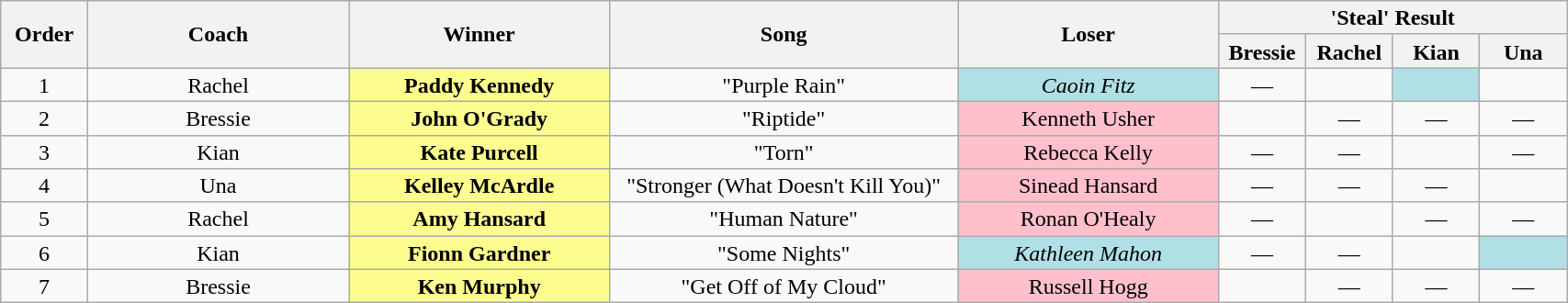<table class="wikitable" style="text-align:center; line-height:17px; width:90%;">
<tr>
<th rowspan="2" scope="col" width="05%">Order</th>
<th rowspan="2" scope="col" width="15%">Coach</th>
<th rowspan="2" width="15%">Winner</th>
<th rowspan="2" width="20%">Song</th>
<th rowspan="2" width="15%">Loser</th>
<th colspan="4" width="20%">'Steal' Result</th>
</tr>
<tr>
<th width="05%">Bressie</th>
<th width="05%">Rachel</th>
<th width="05%">Kian</th>
<th width="05%">Una</th>
</tr>
<tr>
<td>1</td>
<td>Rachel</td>
<td style="background:#fdfc8f;"><strong>Paddy Kennedy</strong></td>
<td>"Purple Rain"</td>
<td style="background:#B0E0E6"><em>Caoin Fitz</em></td>
<td>—</td>
<td></td>
<td style="background:#B0E0E6;"><strong></strong></td>
<td><strong></strong></td>
</tr>
<tr>
<td>2</td>
<td>Bressie</td>
<td style="background:#fdfc8f;"><strong>John O'Grady</strong></td>
<td>"Riptide"</td>
<td style="background:pink">Kenneth Usher</td>
<td></td>
<td>—</td>
<td>—</td>
<td>—</td>
</tr>
<tr>
<td>3</td>
<td>Kian</td>
<td style="background:#fdfc8f;"><strong>Kate Purcell</strong></td>
<td>"Torn"</td>
<td style="background:pink">Rebecca Kelly</td>
<td>—</td>
<td>—</td>
<td></td>
<td>—</td>
</tr>
<tr>
<td>4</td>
<td>Una</td>
<td style="background:#fdfc8f;"><strong>Kelley McArdle</strong></td>
<td>"Stronger (What Doesn't Kill You)"</td>
<td style="background:pink">Sinead Hansard</td>
<td>—</td>
<td>—</td>
<td>—</td>
<td></td>
</tr>
<tr>
<td>5</td>
<td>Rachel</td>
<td style="background:#fdfc8f;"><strong>Amy Hansard</strong></td>
<td>"Human Nature"</td>
<td style="background:pink">Ronan O'Healy</td>
<td>—</td>
<td></td>
<td>—</td>
<td>—</td>
</tr>
<tr>
<td>6</td>
<td>Kian</td>
<td style="background:#fdfc8f;"><strong>Fionn Gardner</strong></td>
<td>"Some Nights"</td>
<td style="background:#B0E0E6"><em>Kathleen Mahon</em></td>
<td>—</td>
<td>—</td>
<td></td>
<td style="background:#B0E0E6;"><strong></strong></td>
</tr>
<tr>
<td>7</td>
<td>Bressie</td>
<td style="background:#fdfc8f;"><strong>Ken Murphy</strong></td>
<td>"Get Off of My Cloud"</td>
<td style="background:pink">Russell Hogg</td>
<td></td>
<td>—</td>
<td>—</td>
<td>—</td>
</tr>
</table>
